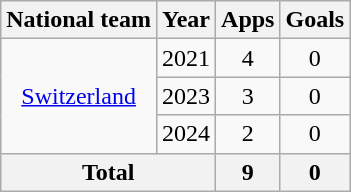<table class="wikitable" style="text-align:center">
<tr>
<th>National team</th>
<th>Year</th>
<th>Apps</th>
<th>Goals</th>
</tr>
<tr>
<td rowspan="3"><a href='#'>Switzerland</a></td>
<td>2021</td>
<td>4</td>
<td>0</td>
</tr>
<tr>
<td>2023</td>
<td>3</td>
<td>0</td>
</tr>
<tr>
<td>2024</td>
<td>2</td>
<td>0</td>
</tr>
<tr>
<th colspan="2">Total</th>
<th>9</th>
<th>0</th>
</tr>
</table>
